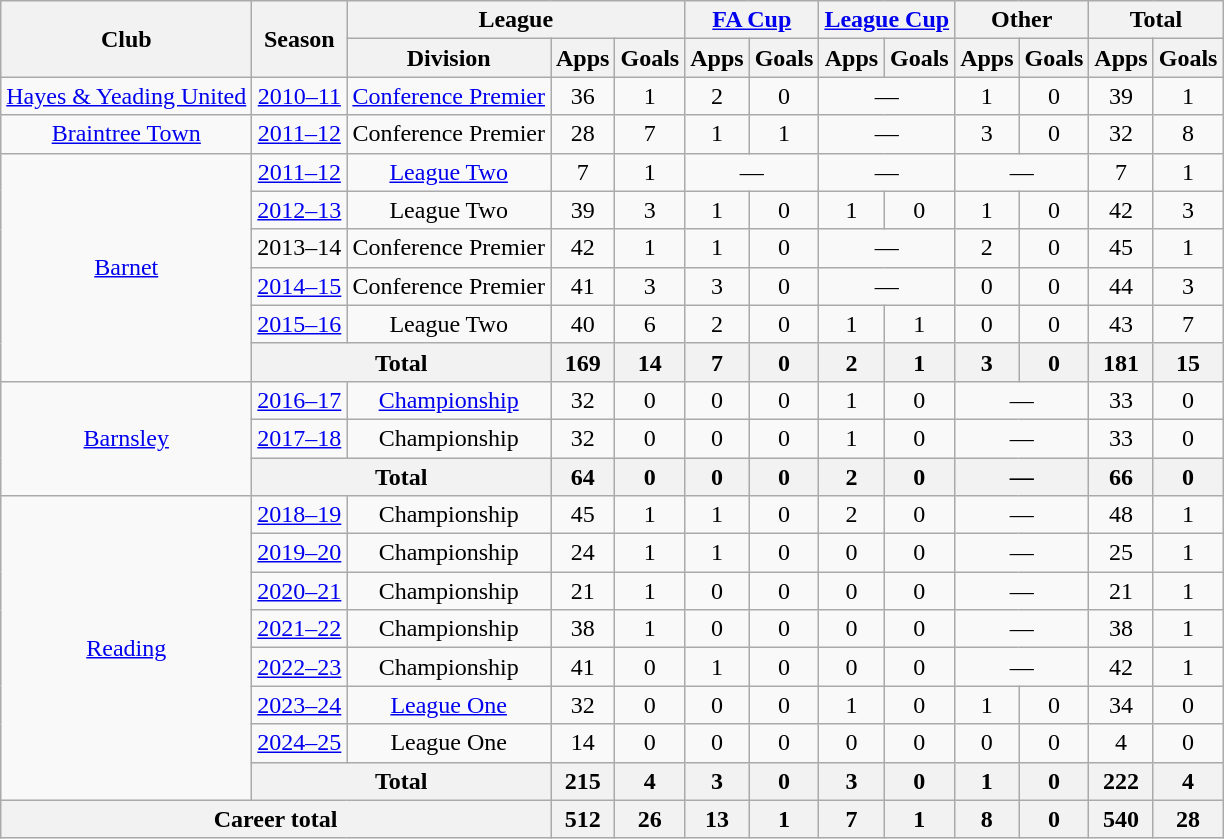<table class=wikitable style=text-align:center>
<tr>
<th rowspan=2>Club</th>
<th rowspan=2>Season</th>
<th colspan=3>League</th>
<th colspan=2><a href='#'>FA Cup</a></th>
<th colspan=2><a href='#'>League Cup</a></th>
<th colspan=2>Other</th>
<th colspan=2>Total</th>
</tr>
<tr>
<th>Division</th>
<th>Apps</th>
<th>Goals</th>
<th>Apps</th>
<th>Goals</th>
<th>Apps</th>
<th>Goals</th>
<th>Apps</th>
<th>Goals</th>
<th>Apps</th>
<th>Goals</th>
</tr>
<tr>
<td><a href='#'>Hayes & Yeading United</a></td>
<td><a href='#'>2010–11</a></td>
<td><a href='#'>Conference Premier</a></td>
<td>36</td>
<td>1</td>
<td>2</td>
<td>0</td>
<td colspan=2>—</td>
<td>1</td>
<td>0</td>
<td>39</td>
<td>1</td>
</tr>
<tr>
<td><a href='#'>Braintree Town</a></td>
<td><a href='#'>2011–12</a></td>
<td>Conference Premier</td>
<td>28</td>
<td>7</td>
<td>1</td>
<td>1</td>
<td colspan=2>—</td>
<td>3</td>
<td>0</td>
<td>32</td>
<td>8</td>
</tr>
<tr>
<td rowspan=6><a href='#'>Barnet</a></td>
<td><a href='#'>2011–12</a></td>
<td><a href='#'>League Two</a></td>
<td>7</td>
<td>1</td>
<td colspan=2>—</td>
<td colspan=2>—</td>
<td colspan=2>—</td>
<td>7</td>
<td>1</td>
</tr>
<tr>
<td><a href='#'>2012–13</a></td>
<td>League Two</td>
<td>39</td>
<td>3</td>
<td>1</td>
<td>0</td>
<td>1</td>
<td>0</td>
<td>1</td>
<td>0</td>
<td>42</td>
<td>3</td>
</tr>
<tr>
<td>2013–14</td>
<td>Conference Premier</td>
<td>42</td>
<td>1</td>
<td>1</td>
<td>0</td>
<td colspan=2>—</td>
<td>2</td>
<td>0</td>
<td>45</td>
<td>1</td>
</tr>
<tr>
<td><a href='#'>2014–15</a></td>
<td>Conference Premier</td>
<td>41</td>
<td>3</td>
<td>3</td>
<td>0</td>
<td colspan=2>—</td>
<td>0</td>
<td>0</td>
<td>44</td>
<td>3</td>
</tr>
<tr>
<td><a href='#'>2015–16</a></td>
<td>League Two</td>
<td>40</td>
<td>6</td>
<td>2</td>
<td>0</td>
<td>1</td>
<td>1</td>
<td>0</td>
<td>0</td>
<td>43</td>
<td>7</td>
</tr>
<tr>
<th colspan=2>Total</th>
<th>169</th>
<th>14</th>
<th>7</th>
<th>0</th>
<th>2</th>
<th>1</th>
<th>3</th>
<th>0</th>
<th>181</th>
<th>15</th>
</tr>
<tr>
<td rowspan=3><a href='#'>Barnsley</a></td>
<td><a href='#'>2016–17</a></td>
<td><a href='#'>Championship</a></td>
<td>32</td>
<td>0</td>
<td>0</td>
<td>0</td>
<td>1</td>
<td>0</td>
<td colspan=2>—</td>
<td>33</td>
<td>0</td>
</tr>
<tr>
<td><a href='#'>2017–18</a></td>
<td>Championship</td>
<td>32</td>
<td>0</td>
<td>0</td>
<td>0</td>
<td>1</td>
<td>0</td>
<td colspan=2>—</td>
<td>33</td>
<td>0</td>
</tr>
<tr>
<th colspan=2>Total</th>
<th>64</th>
<th>0</th>
<th>0</th>
<th>0</th>
<th>2</th>
<th>0</th>
<th colspan=2>—</th>
<th>66</th>
<th>0</th>
</tr>
<tr>
<td rowspan=8><a href='#'>Reading</a></td>
<td><a href='#'>2018–19</a></td>
<td>Championship</td>
<td>45</td>
<td>1</td>
<td>1</td>
<td>0</td>
<td>2</td>
<td>0</td>
<td colspan=2>—</td>
<td>48</td>
<td>1</td>
</tr>
<tr>
<td><a href='#'>2019–20</a></td>
<td>Championship</td>
<td>24</td>
<td>1</td>
<td>1</td>
<td>0</td>
<td>0</td>
<td>0</td>
<td colspan=2>—</td>
<td>25</td>
<td>1</td>
</tr>
<tr>
<td><a href='#'>2020–21</a></td>
<td>Championship</td>
<td>21</td>
<td>1</td>
<td>0</td>
<td>0</td>
<td>0</td>
<td>0</td>
<td colspan=2>—</td>
<td>21</td>
<td>1</td>
</tr>
<tr>
<td><a href='#'>2021–22</a></td>
<td>Championship</td>
<td>38</td>
<td>1</td>
<td>0</td>
<td>0</td>
<td>0</td>
<td>0</td>
<td colspan=2>—</td>
<td>38</td>
<td>1</td>
</tr>
<tr>
<td><a href='#'>2022–23</a></td>
<td>Championship</td>
<td>41</td>
<td>0</td>
<td>1</td>
<td>0</td>
<td>0</td>
<td>0</td>
<td colspan=2>—</td>
<td>42</td>
<td>1</td>
</tr>
<tr>
<td><a href='#'>2023–24</a></td>
<td><a href='#'>League One</a></td>
<td>32</td>
<td>0</td>
<td>0</td>
<td>0</td>
<td>1</td>
<td>0</td>
<td>1</td>
<td>0</td>
<td>34</td>
<td>0</td>
</tr>
<tr>
<td><a href='#'>2024–25</a></td>
<td>League One</td>
<td>14</td>
<td>0</td>
<td>0</td>
<td>0</td>
<td>0</td>
<td>0</td>
<td>0</td>
<td>0</td>
<td>4</td>
<td>0</td>
</tr>
<tr>
<th colspan=2>Total</th>
<th>215</th>
<th>4</th>
<th>3</th>
<th>0</th>
<th>3</th>
<th>0</th>
<th>1</th>
<th>0</th>
<th>222</th>
<th>4</th>
</tr>
<tr>
<th colspan=3>Career total</th>
<th>512</th>
<th>26</th>
<th>13</th>
<th>1</th>
<th>7</th>
<th>1</th>
<th>8</th>
<th>0</th>
<th>540</th>
<th>28</th>
</tr>
</table>
